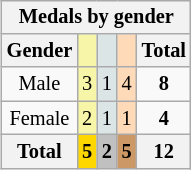<table class=wikitable style=font-size:85%;float:right;text-align:center>
<tr>
<th colspan=5>Medals by gender</th>
</tr>
<tr>
<th>Gender</th>
<td bgcolor=F7F6A8></td>
<td bgcolor=DCE5E5></td>
<td bgcolor=FFDAB9></td>
<th>Total</th>
</tr>
<tr>
<td>Male</td>
<td bgcolor=F7F6A8>3</td>
<td bgcolor=DCE5E5>1</td>
<td bgcolor=FFDAB9>4</td>
<td><strong>8</strong></td>
</tr>
<tr>
<td>Female</td>
<td bgcolor=F7F6A8>2</td>
<td bgcolor=DCE5E5>1</td>
<td bgcolor=FFDAB9>1</td>
<td><strong>4</strong></td>
</tr>
<tr>
<th>Total</th>
<th style=background:gold>5</th>
<th style=background:silver>2</th>
<th style=background:#c96>5</th>
<th>12</th>
</tr>
</table>
